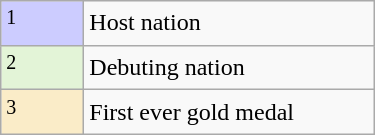<table class="wikitable" border="solid 1px #AAAAAA" width="250px">
<tr>
<td style="background:#ccccff; width:3em;"><sup>1</sup></td>
<td>Host nation</td>
</tr>
<tr>
<td style="background:#e3f4d7; width:3em;"><sup>2</sup></td>
<td>Debuting nation</td>
</tr>
<tr>
<td style="background:#faecc8; width:3em;"><sup>3</sup></td>
<td>First ever gold medal</td>
</tr>
</table>
